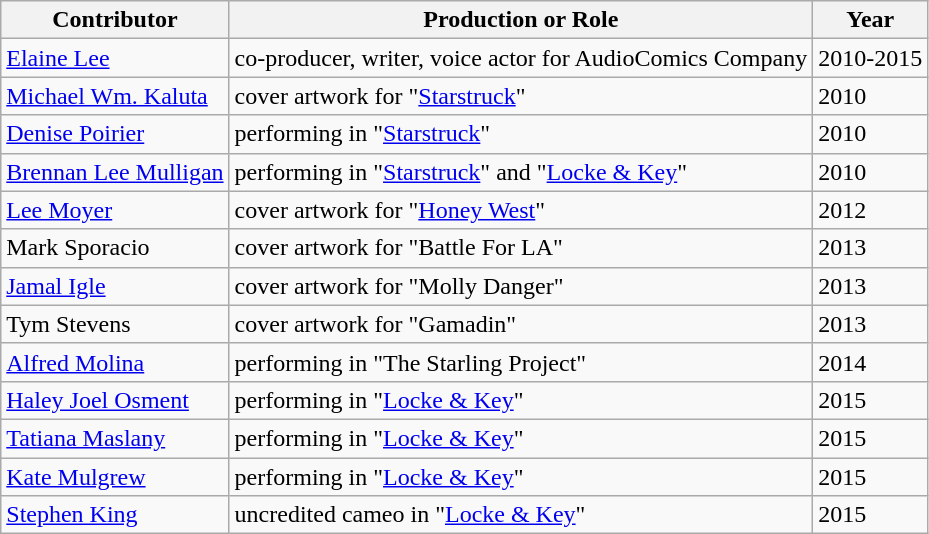<table class="wikitable">
<tr>
<th>Contributor</th>
<th>Production or Role</th>
<th>Year</th>
</tr>
<tr>
<td><a href='#'>Elaine Lee</a></td>
<td>co-producer, writer, voice actor for AudioComics Company</td>
<td>2010-2015</td>
</tr>
<tr>
<td><a href='#'>Michael Wm. Kaluta</a></td>
<td>cover artwork for "<a href='#'>Starstruck</a>"</td>
<td>2010</td>
</tr>
<tr>
<td><a href='#'>Denise Poirier</a></td>
<td>performing in "<a href='#'>Starstruck</a>"</td>
<td>2010</td>
</tr>
<tr>
<td><a href='#'>Brennan Lee Mulligan</a></td>
<td>performing in "<a href='#'>Starstruck</a>" and "<a href='#'>Locke & Key</a>"</td>
<td>2010</td>
</tr>
<tr>
<td><a href='#'>Lee Moyer</a></td>
<td>cover artwork for "<a href='#'>Honey West</a>"</td>
<td>2012</td>
</tr>
<tr>
<td>Mark Sporacio</td>
<td>cover artwork for "Battle For LA"</td>
<td>2013</td>
</tr>
<tr>
<td><a href='#'>Jamal Igle</a></td>
<td>cover artwork for "Molly Danger"</td>
<td>2013</td>
</tr>
<tr>
<td>Tym Stevens</td>
<td>cover artwork for "Gamadin"</td>
<td>2013</td>
</tr>
<tr>
<td><a href='#'>Alfred Molina</a></td>
<td>performing in "The Starling Project"</td>
<td>2014</td>
</tr>
<tr>
<td><a href='#'>Haley Joel Osment</a></td>
<td>performing in "<a href='#'>Locke & Key</a>"</td>
<td>2015</td>
</tr>
<tr>
<td><a href='#'>Tatiana Maslany</a></td>
<td>performing in "<a href='#'>Locke & Key</a>"</td>
<td>2015</td>
</tr>
<tr>
<td><a href='#'>Kate Mulgrew</a></td>
<td>performing in "<a href='#'>Locke & Key</a>"</td>
<td>2015</td>
</tr>
<tr>
<td><a href='#'>Stephen King</a></td>
<td>uncredited cameo in "<a href='#'>Locke & Key</a>"</td>
<td>2015</td>
</tr>
</table>
